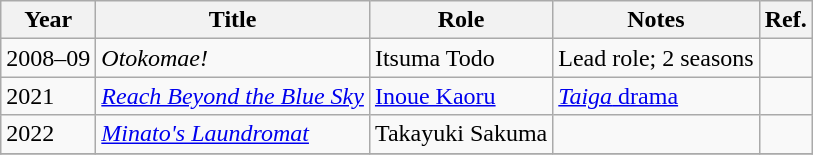<table class="wikitable">
<tr>
<th>Year</th>
<th>Title</th>
<th>Role</th>
<th>Notes</th>
<th>Ref.</th>
</tr>
<tr>
<td>2008–09</td>
<td><em>Otokomae!</em></td>
<td>Itsuma Todo</td>
<td>Lead role; 2 seasons</td>
<td></td>
</tr>
<tr>
<td>2021</td>
<td><em><a href='#'>Reach Beyond the Blue Sky</a></em></td>
<td><a href='#'>Inoue Kaoru</a></td>
<td><a href='#'><em>Taiga</em> drama</a></td>
<td></td>
</tr>
<tr>
<td>2022</td>
<td><em><a href='#'>Minato's Laundromat</a></em></td>
<td>Takayuki Sakuma</td>
<td></td>
<td></td>
</tr>
<tr>
</tr>
</table>
